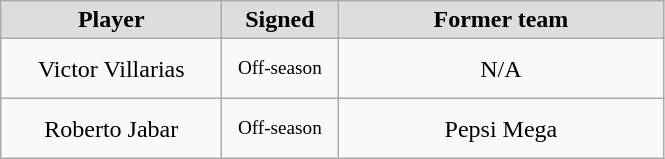<table class="wikitable" style="text-align: center">
<tr align="center" bgcolor="#dddddd">
<td style="width:140px"><strong>Player</strong></td>
<td style="width:70px"><strong>Signed</strong></td>
<td style="width:210px"><strong>Former team</strong></td>
</tr>
<tr style="height:40px">
<td>Victor Villarias</td>
<td style="font-size: 80%">Off-season</td>
<td>N/A</td>
</tr>
<tr style="height:40px">
<td>Roberto Jabar</td>
<td style="font-size: 80%">Off-season</td>
<td>Pepsi Mega</td>
</tr>
</table>
